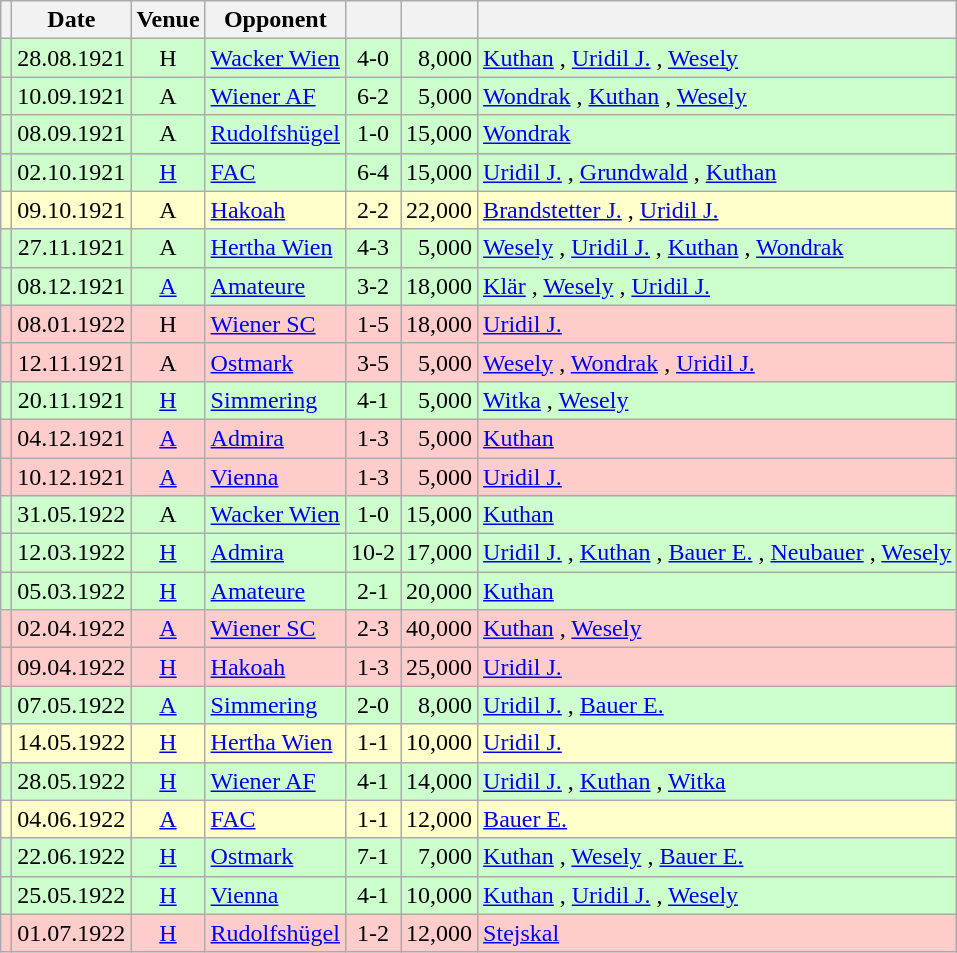<table class="wikitable" Style="text-align: center">
<tr>
<th></th>
<th>Date</th>
<th>Venue</th>
<th>Opponent</th>
<th></th>
<th></th>
<th></th>
</tr>
<tr style="background:#cfc">
<td></td>
<td>28.08.1921</td>
<td>H</td>
<td align="left"><a href='#'>Wacker Wien</a></td>
<td>4-0</td>
<td align="right">8,000</td>
<td align="left"><a href='#'>Kuthan</a>  , <a href='#'>Uridil J.</a> , <a href='#'>Wesely</a> </td>
</tr>
<tr style="background:#cfc">
<td></td>
<td>10.09.1921</td>
<td>A</td>
<td align="left"><a href='#'>Wiener AF</a></td>
<td>6-2</td>
<td align="right">5,000</td>
<td align="left"><a href='#'>Wondrak</a>  , <a href='#'>Kuthan</a>   , <a href='#'>Wesely</a> </td>
</tr>
<tr style="background:#cfc">
<td></td>
<td>08.09.1921</td>
<td>A</td>
<td align="left"><a href='#'>Rudolfshügel</a></td>
<td>1-0</td>
<td align="right">15,000</td>
<td align="left"><a href='#'>Wondrak</a> </td>
</tr>
<tr style="background:#cfc">
<td></td>
<td>02.10.1921</td>
<td><a href='#'>H</a></td>
<td align="left"><a href='#'>FAC</a></td>
<td>6-4</td>
<td align="right">15,000</td>
<td align="left"><a href='#'>Uridil J.</a>    , <a href='#'>Grundwald</a> , <a href='#'>Kuthan</a> </td>
</tr>
<tr style="background:#ffc">
<td></td>
<td>09.10.1921</td>
<td>A</td>
<td align="left"><a href='#'>Hakoah</a></td>
<td>2-2</td>
<td align="right">22,000</td>
<td align="left"><a href='#'>Brandstetter J.</a> , <a href='#'>Uridil J.</a> </td>
</tr>
<tr style="background:#cfc">
<td></td>
<td>27.11.1921</td>
<td>A</td>
<td align="left"><a href='#'>Hertha Wien</a></td>
<td>4-3</td>
<td align="right">5,000</td>
<td align="left"><a href='#'>Wesely</a> , <a href='#'>Uridil J.</a> , <a href='#'>Kuthan</a> , <a href='#'>Wondrak</a> </td>
</tr>
<tr style="background:#cfc">
<td></td>
<td>08.12.1921</td>
<td><a href='#'>A</a></td>
<td align="left"><a href='#'>Amateure</a></td>
<td>3-2</td>
<td align="right">18,000</td>
<td align="left"><a href='#'>Klär</a> , <a href='#'>Wesely</a> , <a href='#'>Uridil J.</a> </td>
</tr>
<tr style="background:#fcc">
<td></td>
<td>08.01.1922</td>
<td>H</td>
<td align="left"><a href='#'>Wiener SC</a></td>
<td>1-5</td>
<td align="right">18,000</td>
<td align="left"><a href='#'>Uridil J.</a> </td>
</tr>
<tr style="background:#fcc">
<td></td>
<td>12.11.1921</td>
<td>A</td>
<td align="left"><a href='#'>Ostmark</a></td>
<td>3-5</td>
<td align="right">5,000</td>
<td align="left"><a href='#'>Wesely</a> , <a href='#'>Wondrak</a> , <a href='#'>Uridil J.</a> </td>
</tr>
<tr style="background:#cfc">
<td></td>
<td>20.11.1921</td>
<td><a href='#'>H</a></td>
<td align="left"><a href='#'>Simmering</a></td>
<td>4-1</td>
<td align="right">5,000</td>
<td align="left"><a href='#'>Witka</a> , <a href='#'>Wesely</a>   </td>
</tr>
<tr style="background:#fcc">
<td></td>
<td>04.12.1921</td>
<td><a href='#'>A</a></td>
<td align="left"><a href='#'>Admira</a></td>
<td>1-3</td>
<td align="right">5,000</td>
<td align="left"><a href='#'>Kuthan</a> </td>
</tr>
<tr style="background:#fcc">
<td></td>
<td>10.12.1921</td>
<td><a href='#'>A</a></td>
<td align="left"><a href='#'>Vienna</a></td>
<td>1-3</td>
<td align="right">5,000</td>
<td align="left"><a href='#'>Uridil J.</a> </td>
</tr>
<tr style="background:#cfc">
<td></td>
<td>31.05.1922</td>
<td>A</td>
<td align="left"><a href='#'>Wacker Wien</a></td>
<td>1-0</td>
<td align="right">15,000</td>
<td align="left"><a href='#'>Kuthan</a> </td>
</tr>
<tr style="background:#cfc">
<td></td>
<td>12.03.1922</td>
<td><a href='#'>H</a></td>
<td align="left"><a href='#'>Admira</a></td>
<td>10-2</td>
<td align="right">17,000</td>
<td align="left"><a href='#'>Uridil J.</a>  , <a href='#'>Kuthan</a>   , <a href='#'>Bauer E.</a>   , <a href='#'>Neubauer</a> , <a href='#'>Wesely</a> </td>
</tr>
<tr style="background:#cfc">
<td></td>
<td>05.03.1922</td>
<td><a href='#'>H</a></td>
<td align="left"><a href='#'>Amateure</a></td>
<td>2-1</td>
<td align="right">20,000</td>
<td align="left"><a href='#'>Kuthan</a>  </td>
</tr>
<tr style="background:#fcc">
<td></td>
<td>02.04.1922</td>
<td><a href='#'>A</a></td>
<td align="left"><a href='#'>Wiener SC</a></td>
<td>2-3</td>
<td align="right">40,000</td>
<td align="left"><a href='#'>Kuthan</a> , <a href='#'>Wesely</a> </td>
</tr>
<tr style="background:#fcc">
<td></td>
<td>09.04.1922</td>
<td><a href='#'>H</a></td>
<td align="left"><a href='#'>Hakoah</a></td>
<td>1-3</td>
<td align="right">25,000</td>
<td align="left"><a href='#'>Uridil J.</a> </td>
</tr>
<tr style="background:#cfc">
<td></td>
<td>07.05.1922</td>
<td><a href='#'>A</a></td>
<td align="left"><a href='#'>Simmering</a></td>
<td>2-0</td>
<td align="right">8,000</td>
<td align="left"><a href='#'>Uridil J.</a> , <a href='#'>Bauer E.</a> </td>
</tr>
<tr style="background:#ffc">
<td></td>
<td>14.05.1922</td>
<td><a href='#'>H</a></td>
<td align="left"><a href='#'>Hertha Wien</a></td>
<td>1-1</td>
<td align="right">10,000</td>
<td align="left"><a href='#'>Uridil J.</a> </td>
</tr>
<tr style="background:#cfc">
<td></td>
<td>28.05.1922</td>
<td><a href='#'>H</a></td>
<td align="left"><a href='#'>Wiener AF</a></td>
<td>4-1</td>
<td align="right">14,000</td>
<td align="left"><a href='#'>Uridil J.</a>  , <a href='#'>Kuthan</a> , <a href='#'>Witka</a> </td>
</tr>
<tr style="background:#ffc">
<td></td>
<td>04.06.1922</td>
<td><a href='#'>A</a></td>
<td align="left"><a href='#'>FAC</a></td>
<td>1-1</td>
<td align="right">12,000</td>
<td align="left"><a href='#'>Bauer E.</a> </td>
</tr>
<tr style="background:#cfc">
<td></td>
<td>22.06.1922</td>
<td><a href='#'>H</a></td>
<td align="left"><a href='#'>Ostmark</a></td>
<td>7-1</td>
<td align="right">7,000</td>
<td align="left"><a href='#'>Kuthan</a>   , <a href='#'>Wesely</a>  , <a href='#'>Bauer E.</a>  </td>
</tr>
<tr style="background:#cfc">
<td></td>
<td>25.05.1922</td>
<td><a href='#'>H</a></td>
<td align="left"><a href='#'>Vienna</a></td>
<td>4-1</td>
<td align="right">10,000</td>
<td align="left"><a href='#'>Kuthan</a>  , <a href='#'>Uridil J.</a> , <a href='#'>Wesely</a> </td>
</tr>
<tr style="background:#fcc">
<td></td>
<td>01.07.1922</td>
<td><a href='#'>H</a></td>
<td align="left"><a href='#'>Rudolfshügel</a></td>
<td>1-2</td>
<td align="right">12,000</td>
<td align="left"><a href='#'>Stejskal</a> </td>
</tr>
</table>
